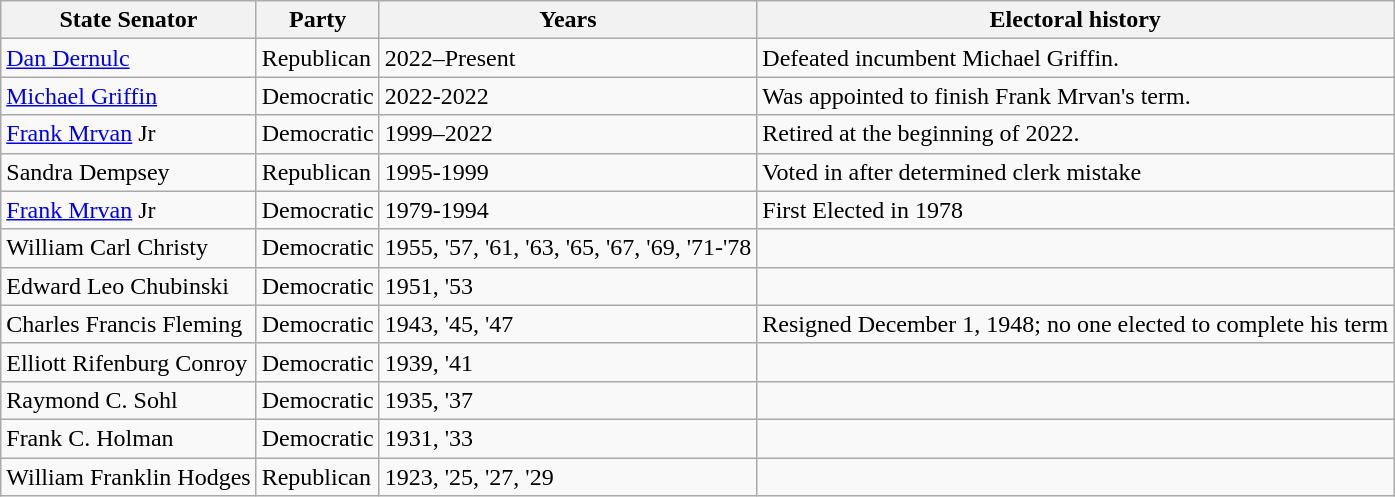<table class="wikitable">
<tr>
<th>State Senator</th>
<th>Party</th>
<th>Years</th>
<th>Electoral history</th>
</tr>
<tr>
<td><a href='#'>Dan Dernulc</a></td>
<td>Republican</td>
<td>2022–Present</td>
<td>Defeated incumbent Michael Griffin.</td>
</tr>
<tr>
<td><a href='#'>Michael Griffin</a></td>
<td>Democratic</td>
<td>2022-2022</td>
<td>Was appointed to finish Frank Mrvan's term.</td>
</tr>
<tr>
<td><a href='#'>Frank Mrvan</a> Jr</td>
<td>Democratic</td>
<td>1999–2022</td>
<td>Retired at the beginning of 2022.</td>
</tr>
<tr>
<td>Sandra Dempsey</td>
<td>Republican</td>
<td>1995-1999</td>
<td>Voted in after determined clerk mistake</td>
</tr>
<tr>
<td><a href='#'>Frank Mrvan</a> Jr</td>
<td>Democratic</td>
<td>1979-1994</td>
<td>First Elected in 1978</td>
</tr>
<tr>
<td>William Carl Christy</td>
<td>Democratic</td>
<td>1955, '57, '61, '63, '65, '67, '69, '71-'78</td>
<td></td>
</tr>
<tr>
<td>Edward Leo Chubinski</td>
<td>Democratic</td>
<td>1951, '53</td>
<td></td>
</tr>
<tr>
<td>Charles Francis Fleming</td>
<td>Democratic</td>
<td>1943, '45, '47</td>
<td>Resigned December 1, 1948; no one elected to complete his term</td>
</tr>
<tr>
<td>Elliott Rifenburg Conroy</td>
<td>Democratic</td>
<td>1939, '41</td>
<td></td>
</tr>
<tr>
<td>Raymond C. Sohl</td>
<td>Democratic</td>
<td>1935, '37</td>
<td></td>
</tr>
<tr>
<td>Frank C. Holman</td>
<td>Democratic</td>
<td>1931, '33</td>
<td></td>
</tr>
<tr>
<td>William Franklin Hodges</td>
<td>Republican</td>
<td>1923, '25, '27, '29</td>
<td></td>
</tr>
</table>
